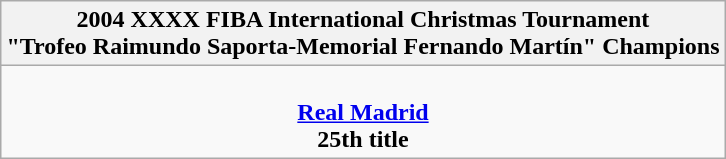<table class=wikitable style="text-align:center; margin:auto">
<tr>
<th>2004 XXXX FIBA International Christmas Tournament<br>"Trofeo Raimundo Saporta-Memorial Fernando Martín" Champions</th>
</tr>
<tr>
<td><br> <strong><a href='#'>Real Madrid</a></strong> <br> <strong>25th title</strong></td>
</tr>
</table>
